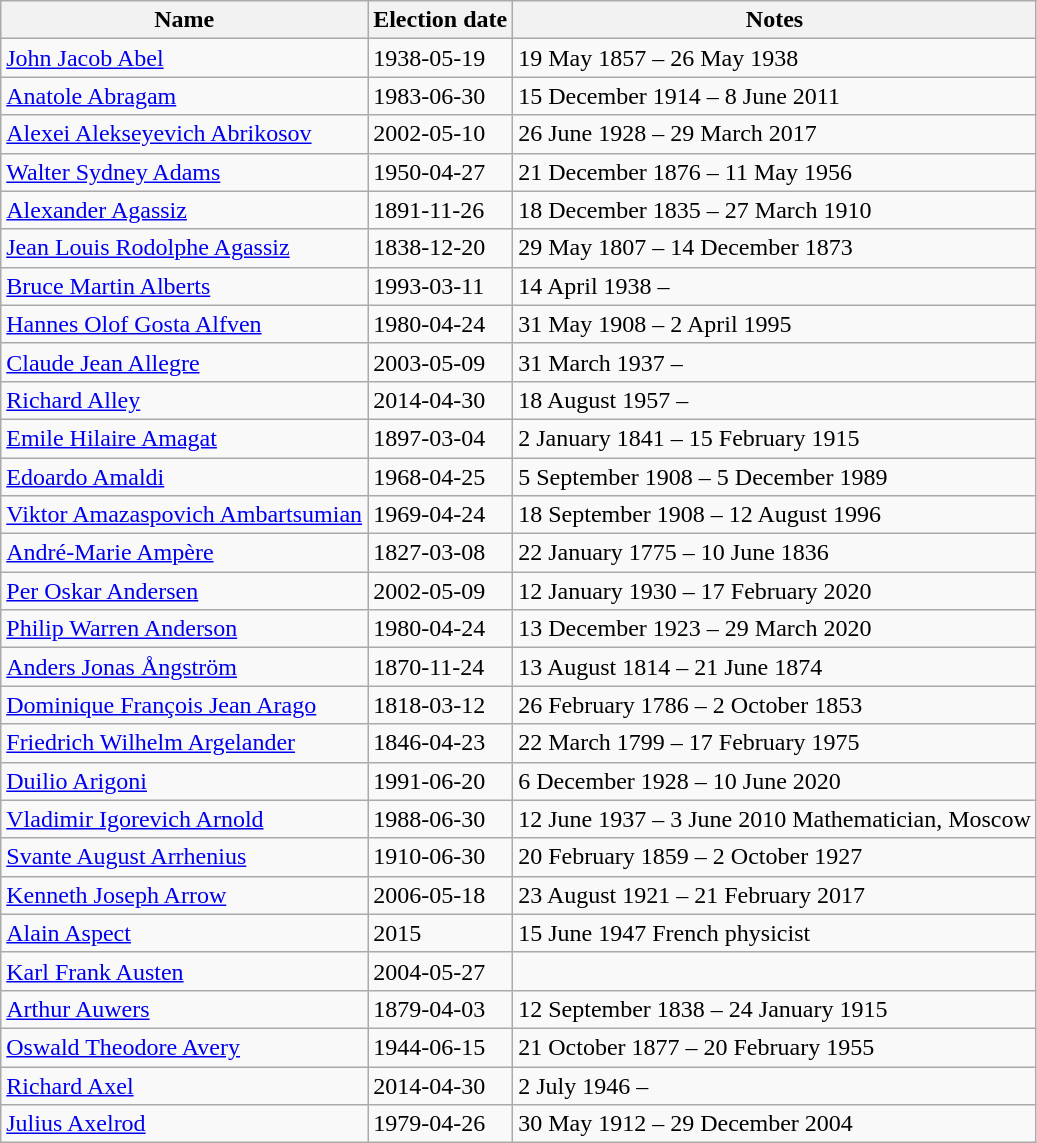<table class="wikitable sortable">
<tr>
<th>Name</th>
<th>Election date</th>
<th class="unsortable">Notes</th>
</tr>
<tr>
<td><a href='#'>John Jacob Abel</a></td>
<td>1938-05-19</td>
<td>19 May 1857 – 26 May 1938</td>
</tr>
<tr>
<td><a href='#'>Anatole Abragam</a></td>
<td>1983-06-30</td>
<td>15 December 1914 – 8 June 2011</td>
</tr>
<tr>
<td><a href='#'>Alexei Alekseyevich Abrikosov</a></td>
<td>2002-05-10</td>
<td>26 June 1928 – 29 March 2017</td>
</tr>
<tr>
<td><a href='#'>Walter Sydney Adams</a></td>
<td>1950-04-27</td>
<td>21 December 1876 – 11 May 1956</td>
</tr>
<tr>
<td><a href='#'>Alexander Agassiz</a></td>
<td>1891-11-26</td>
<td>18 December 1835 – 27 March 1910</td>
</tr>
<tr>
<td><a href='#'>Jean Louis Rodolphe Agassiz</a></td>
<td>1838-12-20</td>
<td>29 May 1807 – 14 December 1873</td>
</tr>
<tr>
<td><a href='#'>Bruce Martin Alberts</a></td>
<td>1993-03-11</td>
<td>14 April 1938 –</td>
</tr>
<tr>
<td><a href='#'>Hannes Olof Gosta Alfven</a></td>
<td>1980-04-24</td>
<td>31 May 1908 – 2 April 1995</td>
</tr>
<tr>
<td><a href='#'>Claude Jean Allegre</a></td>
<td>2003-05-09</td>
<td>31 March 1937 –</td>
</tr>
<tr>
<td><a href='#'>Richard Alley</a></td>
<td>2014-04-30</td>
<td>18 August 1957 –</td>
</tr>
<tr>
<td><a href='#'>Emile Hilaire Amagat</a></td>
<td>1897-03-04</td>
<td>2 January 1841 – 15 February 1915</td>
</tr>
<tr>
<td><a href='#'>Edoardo Amaldi</a></td>
<td>1968-04-25</td>
<td>5 September 1908 – 5 December 1989</td>
</tr>
<tr>
<td><a href='#'>Viktor Amazaspovich Ambartsumian</a></td>
<td>1969-04-24</td>
<td>18 September 1908 – 12 August 1996</td>
</tr>
<tr>
<td><a href='#'>André-Marie Ampère</a></td>
<td>1827-03-08</td>
<td>22 January 1775 – 10 June 1836</td>
</tr>
<tr>
<td><a href='#'>Per Oskar Andersen</a></td>
<td>2002-05-09</td>
<td>12 January 1930 – 17 February 2020</td>
</tr>
<tr>
<td><a href='#'>Philip Warren Anderson</a></td>
<td>1980-04-24</td>
<td>13 December 1923 – 29 March 2020</td>
</tr>
<tr>
<td><a href='#'>Anders Jonas Ångström</a></td>
<td>1870-11-24</td>
<td>13 August 1814 – 21 June 1874</td>
</tr>
<tr>
<td><a href='#'>Dominique François Jean Arago</a></td>
<td>1818-03-12</td>
<td>26 February 1786 – 2 October 1853</td>
</tr>
<tr>
<td><a href='#'>Friedrich Wilhelm Argelander</a></td>
<td>1846-04-23</td>
<td>22 March 1799 – 17 February 1975</td>
</tr>
<tr>
<td><a href='#'>Duilio Arigoni</a></td>
<td>1991-06-20</td>
<td>6 December 1928 – 10 June 2020</td>
</tr>
<tr>
<td><a href='#'>Vladimir Igorevich Arnold</a></td>
<td>1988-06-30</td>
<td>12 June 1937 – 3 June 2010 Mathematician, Moscow</td>
</tr>
<tr>
<td><a href='#'>Svante August Arrhenius</a></td>
<td>1910-06-30</td>
<td>20 February 1859 – 2 October 1927</td>
</tr>
<tr>
<td><a href='#'>Kenneth Joseph Arrow</a></td>
<td>2006-05-18</td>
<td>23 August 1921 – 21 February 2017</td>
</tr>
<tr>
<td><a href='#'>Alain Aspect</a></td>
<td>2015</td>
<td>15 June 1947 French physicist</td>
</tr>
<tr>
<td><a href='#'>Karl Frank Austen</a></td>
<td>2004-05-27</td>
<td></td>
</tr>
<tr>
<td><a href='#'>Arthur Auwers</a></td>
<td>1879-04-03</td>
<td>12 September 1838 – 24 January 1915</td>
</tr>
<tr>
<td><a href='#'>Oswald Theodore Avery</a></td>
<td>1944-06-15</td>
<td>21 October 1877 – 20 February 1955</td>
</tr>
<tr>
<td><a href='#'>Richard Axel</a></td>
<td>2014-04-30</td>
<td>2 July 1946 –</td>
</tr>
<tr>
<td><a href='#'>Julius Axelrod</a></td>
<td>1979-04-26</td>
<td>30 May 1912 – 29 December 2004</td>
</tr>
</table>
